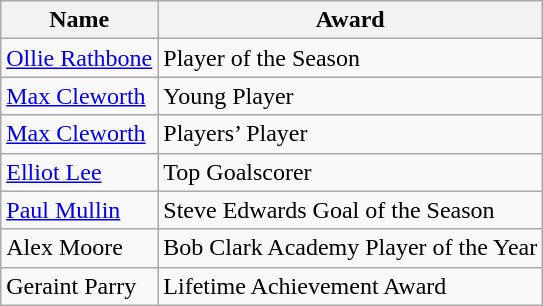<table class="wikitable" style="text-align:left">
<tr>
<th>Name</th>
<th>Award</th>
</tr>
<tr>
<td> <a href='#'>Ollie Rathbone</a></td>
<td>Player of the Season</td>
</tr>
<tr>
<td> <a href='#'>Max Cleworth</a></td>
<td>Young Player</td>
</tr>
<tr>
<td> <a href='#'>Max Cleworth</a></td>
<td>Players’ Player</td>
</tr>
<tr>
<td> <a href='#'>Elliot Lee</a></td>
<td>Top Goalscorer</td>
</tr>
<tr>
<td> <a href='#'>Paul Mullin</a></td>
<td>Steve Edwards Goal of the Season</td>
</tr>
<tr>
<td>Alex Moore</td>
<td>Bob Clark Academy Player of the Year</td>
</tr>
<tr>
<td>Geraint Parry</td>
<td>Lifetime Achievement Award</td>
</tr>
</table>
